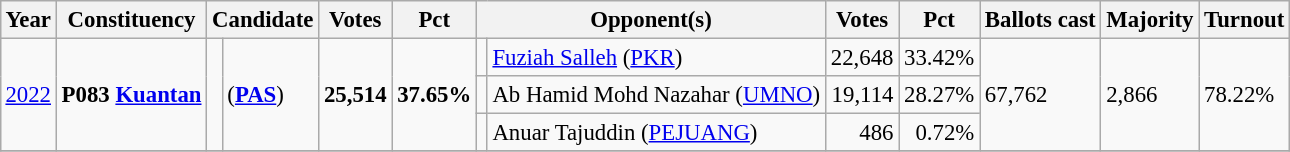<table class="wikitable" style="margin:0.5em ; font-size:95%">
<tr>
<th>Year</th>
<th>Constituency</th>
<th colspan=2>Candidate</th>
<th>Votes</th>
<th>Pct</th>
<th colspan=2>Opponent(s)</th>
<th>Votes</th>
<th>Pct</th>
<th>Ballots cast</th>
<th>Majority</th>
<th>Turnout</th>
</tr>
<tr>
<td rowspan=3><a href='#'>2022</a></td>
<td rowspan=3><strong>P083 <a href='#'>Kuantan</a></strong></td>
<td rowspan=3 bgcolor=></td>
<td rowspan=3> (<a href='#'><strong>PAS</strong></a>)</td>
<td rowspan=3 align=right><strong>25,514</strong></td>
<td rowspan=3><strong>37.65%</strong></td>
<td></td>
<td><a href='#'>Fuziah Salleh</a> (<a href='#'>PKR</a>)</td>
<td align="right">22,648</td>
<td>33.42%</td>
<td rowspan=3>67,762</td>
<td rowspan=3>2,866</td>
<td rowspan=3>78.22%</td>
</tr>
<tr>
<td></td>
<td>Ab Hamid Mohd Nazahar (<a href='#'>UMNO</a>)</td>
<td align="right">19,114</td>
<td>28.27%</td>
</tr>
<tr>
<td bgcolor=></td>
<td>Anuar Tajuddin (<a href='#'>PEJUANG</a>)</td>
<td align="right">486</td>
<td align="right">0.72%</td>
</tr>
<tr>
</tr>
</table>
